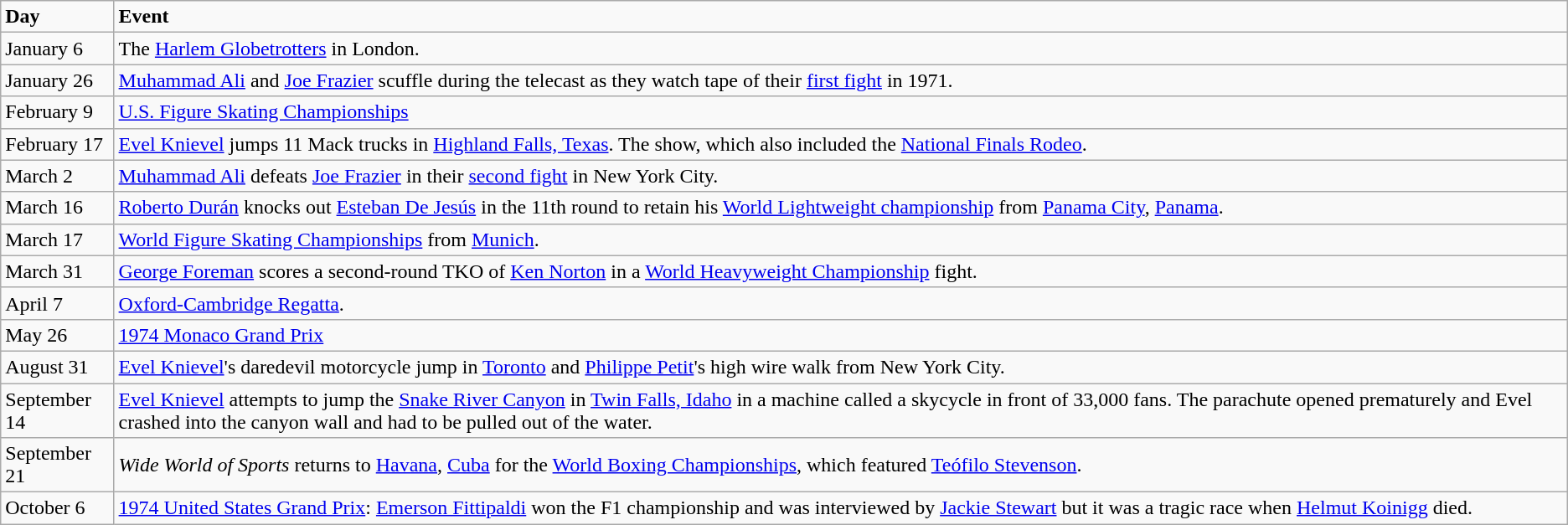<table class="wikitable">
<tr>
<td><strong>Day</strong></td>
<td><strong>Event</strong></td>
</tr>
<tr>
<td>January 6</td>
<td>The <a href='#'>Harlem Globetrotters</a> in London.</td>
</tr>
<tr>
<td>January 26</td>
<td><a href='#'>Muhammad Ali</a> and <a href='#'>Joe Frazier</a> scuffle during the telecast as they watch tape of their <a href='#'>first fight</a> in 1971.</td>
</tr>
<tr>
<td>February 9</td>
<td><a href='#'>U.S. Figure Skating Championships</a></td>
</tr>
<tr>
<td>February 17</td>
<td><a href='#'>Evel Knievel</a> jumps 11 Mack trucks in <a href='#'>Highland Falls, Texas</a>. The show, which also included the <a href='#'>National Finals Rodeo</a>.</td>
</tr>
<tr>
<td>March 2</td>
<td><a href='#'>Muhammad Ali</a> defeats <a href='#'>Joe Frazier</a> in their <a href='#'>second fight</a> in New York City.</td>
</tr>
<tr>
<td>March 16</td>
<td><a href='#'>Roberto Durán</a> knocks out <a href='#'>Esteban De Jesús</a> in the 11th round to retain his <a href='#'>World Lightweight championship</a> from <a href='#'>Panama City</a>, <a href='#'>Panama</a>.</td>
</tr>
<tr>
<td>March 17</td>
<td><a href='#'>World Figure Skating Championships</a> from <a href='#'>Munich</a>.</td>
</tr>
<tr>
<td>March 31</td>
<td><a href='#'>George Foreman</a> scores a second-round TKO of <a href='#'>Ken Norton</a> in a <a href='#'>World Heavyweight Championship</a> fight.</td>
</tr>
<tr>
<td>April 7</td>
<td><a href='#'>Oxford-Cambridge Regatta</a>.</td>
</tr>
<tr>
<td>May 26</td>
<td><a href='#'>1974 Monaco Grand Prix</a></td>
</tr>
<tr>
<td>August 31</td>
<td><a href='#'>Evel Knievel</a>'s daredevil motorcycle jump in <a href='#'>Toronto</a> and <a href='#'>Philippe Petit</a>'s high wire walk from New York City.</td>
</tr>
<tr>
<td>September 14</td>
<td><a href='#'>Evel Knievel</a> attempts to jump the <a href='#'>Snake River Canyon</a> in <a href='#'>Twin Falls, Idaho</a> in a machine called a skycycle in front of 33,000 fans. The parachute opened prematurely and Evel crashed into the canyon wall and had to be pulled out of the water.</td>
</tr>
<tr>
<td>September 21</td>
<td><em>Wide World of Sports</em> returns to <a href='#'>Havana</a>, <a href='#'>Cuba</a> for the <a href='#'>World Boxing Championships</a>, which featured <a href='#'>Teófilo Stevenson</a>.</td>
</tr>
<tr>
<td>October 6</td>
<td><a href='#'>1974 United States Grand Prix</a>: <a href='#'>Emerson Fittipaldi</a> won the F1 championship and was interviewed by <a href='#'>Jackie Stewart</a> but it was a tragic race when <a href='#'>Helmut Koinigg</a> died.</td>
</tr>
</table>
